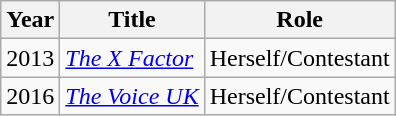<table class="wikitable sortable">
<tr>
<th>Year</th>
<th>Title</th>
<th>Role</th>
</tr>
<tr>
<td>2013</td>
<td><em><a href='#'>The X Factor</a></em></td>
<td>Herself/Contestant</td>
</tr>
<tr>
<td>2016</td>
<td><em><a href='#'>The Voice UK</a></em></td>
<td>Herself/Contestant</td>
</tr>
</table>
